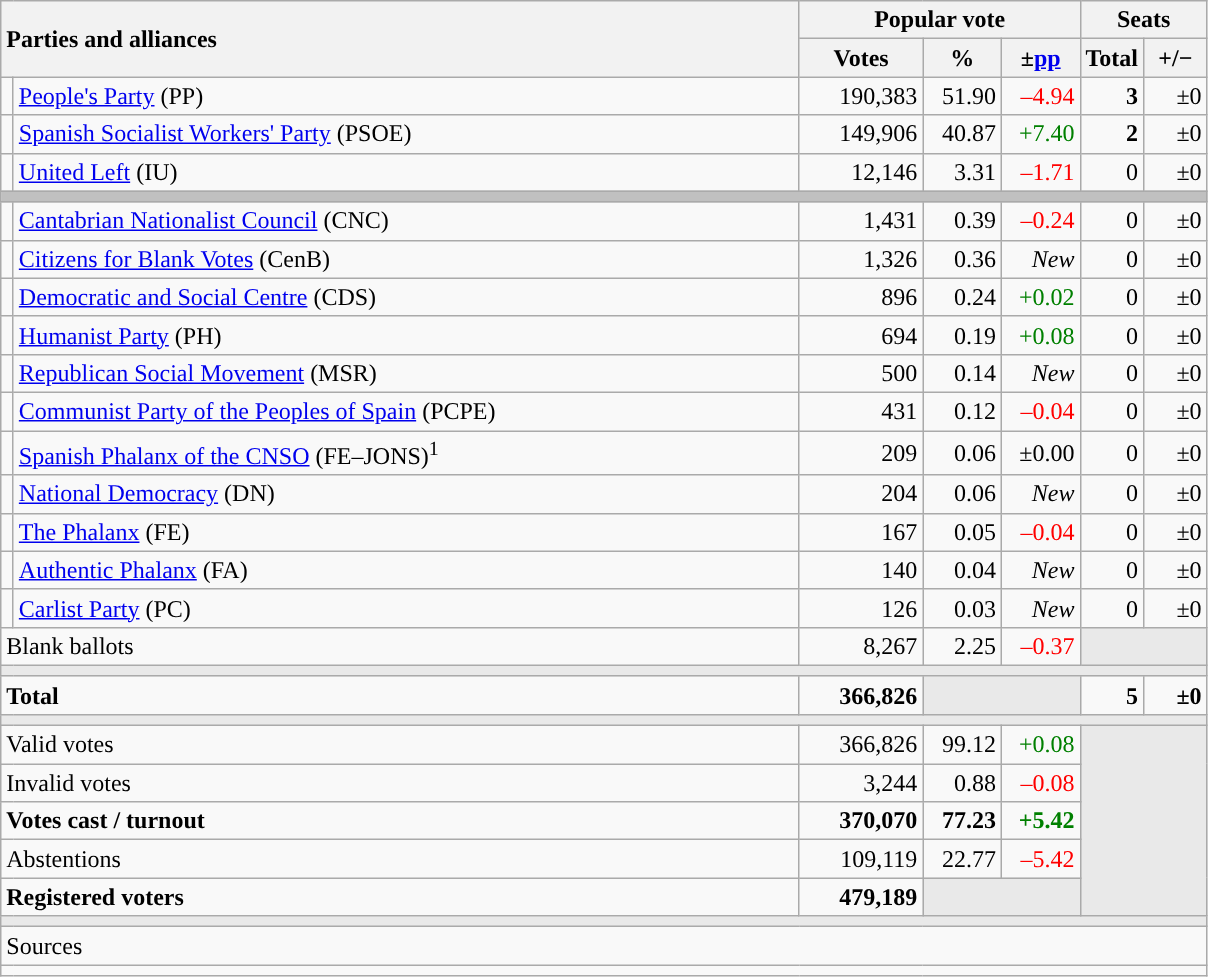<table class="wikitable" style="text-align:right;">
<tr>
<th style="text-align:left;" rowspan="2" colspan="2" width="525">Parties and alliances</th>
<th colspan="3">Popular vote</th>
<th colspan="2">Seats</th>
</tr>
<tr>
<th width="75">Votes</th>
<th width="45">%</th>
<th width="45">±<a href='#'>pp</a></th>
<th width="35">Total</th>
<th width="35">+/−</th>
</tr>
<tr>
<td width="1" style="color:inherit;background:"></td>
<td align="left"><a href='#'>People's Party</a> (PP)</td>
<td>190,383</td>
<td>51.90</td>
<td style="color:red;">–4.94</td>
<td><strong>3</strong></td>
<td>±0</td>
</tr>
<tr>
<td style="color:inherit;background:"></td>
<td align="left"><a href='#'>Spanish Socialist Workers' Party</a> (PSOE)</td>
<td>149,906</td>
<td>40.87</td>
<td style="color:green;">+7.40</td>
<td><strong>2</strong></td>
<td>±0</td>
</tr>
<tr>
<td style="color:inherit;background:"></td>
<td align="left"><a href='#'>United Left</a> (IU)</td>
<td>12,146</td>
<td>3.31</td>
<td style="color:red;">–1.71</td>
<td>0</td>
<td>±0</td>
</tr>
<tr>
<td colspan="7" bgcolor="#C0C0C0"></td>
</tr>
<tr>
<td style="color:inherit;background:"></td>
<td align="left"><a href='#'>Cantabrian Nationalist Council</a> (CNC)</td>
<td>1,431</td>
<td>0.39</td>
<td style="color:red;">–0.24</td>
<td>0</td>
<td>±0</td>
</tr>
<tr>
<td style="color:inherit;background:"></td>
<td align="left"><a href='#'>Citizens for Blank Votes</a> (CenB)</td>
<td>1,326</td>
<td>0.36</td>
<td><em>New</em></td>
<td>0</td>
<td>±0</td>
</tr>
<tr>
<td style="color:inherit;background:"></td>
<td align="left"><a href='#'>Democratic and Social Centre</a> (CDS)</td>
<td>896</td>
<td>0.24</td>
<td style="color:green;">+0.02</td>
<td>0</td>
<td>±0</td>
</tr>
<tr>
<td style="color:inherit;background:"></td>
<td align="left"><a href='#'>Humanist Party</a> (PH)</td>
<td>694</td>
<td>0.19</td>
<td style="color:green;">+0.08</td>
<td>0</td>
<td>±0</td>
</tr>
<tr>
<td style="color:inherit;background:"></td>
<td align="left"><a href='#'>Republican Social Movement</a> (MSR)</td>
<td>500</td>
<td>0.14</td>
<td><em>New</em></td>
<td>0</td>
<td>±0</td>
</tr>
<tr>
<td style="color:inherit;background:"></td>
<td align="left"><a href='#'>Communist Party of the Peoples of Spain</a> (PCPE)</td>
<td>431</td>
<td>0.12</td>
<td style="color:red;">–0.04</td>
<td>0</td>
<td>±0</td>
</tr>
<tr>
<td style="color:inherit;background:"></td>
<td align="left"><a href='#'>Spanish Phalanx of the CNSO</a> (FE–JONS)<sup>1</sup></td>
<td>209</td>
<td>0.06</td>
<td>±0.00</td>
<td>0</td>
<td>±0</td>
</tr>
<tr>
<td style="color:inherit;background:"></td>
<td align="left"><a href='#'>National Democracy</a> (DN)</td>
<td>204</td>
<td>0.06</td>
<td><em>New</em></td>
<td>0</td>
<td>±0</td>
</tr>
<tr>
<td style="color:inherit;background:"></td>
<td align="left"><a href='#'>The Phalanx</a> (FE)</td>
<td>167</td>
<td>0.05</td>
<td style="color:red;">–0.04</td>
<td>0</td>
<td>±0</td>
</tr>
<tr>
<td style="color:inherit;background:"></td>
<td align="left"><a href='#'>Authentic Phalanx</a> (FA)</td>
<td>140</td>
<td>0.04</td>
<td><em>New</em></td>
<td>0</td>
<td>±0</td>
</tr>
<tr>
<td style="color:inherit;background:"></td>
<td align="left"><a href='#'>Carlist Party</a> (PC)</td>
<td>126</td>
<td>0.03</td>
<td><em>New</em></td>
<td>0</td>
<td>±0</td>
</tr>
<tr>
<td align="left" colspan="2">Blank ballots</td>
<td>8,267</td>
<td>2.25</td>
<td style="color:red;">–0.37</td>
<td bgcolor="#E9E9E9" colspan="2"></td>
</tr>
<tr>
<td colspan="7" bgcolor="#E9E9E9"></td>
</tr>
<tr style="font-weight:bold;">
<td align="left" colspan="2">Total</td>
<td>366,826</td>
<td bgcolor="#E9E9E9" colspan="2"></td>
<td>5</td>
<td>±0</td>
</tr>
<tr>
<td colspan="7" bgcolor="#E9E9E9"></td>
</tr>
<tr>
<td align="left" colspan="2">Valid votes</td>
<td>366,826</td>
<td>99.12</td>
<td style="color:green;">+0.08</td>
<td bgcolor="#E9E9E9" colspan="2" rowspan="5"></td>
</tr>
<tr>
<td align="left" colspan="2">Invalid votes</td>
<td>3,244</td>
<td>0.88</td>
<td style="color:red;">–0.08</td>
</tr>
<tr style="font-weight:bold;">
<td align="left" colspan="2">Votes cast / turnout</td>
<td>370,070</td>
<td>77.23</td>
<td style="color:green;">+5.42</td>
</tr>
<tr>
<td align="left" colspan="2">Abstentions</td>
<td>109,119</td>
<td>22.77</td>
<td style="color:red;">–5.42</td>
</tr>
<tr style="font-weight:bold;">
<td align="left" colspan="2">Registered voters</td>
<td>479,189</td>
<td bgcolor="#E9E9E9" colspan="2"></td>
</tr>
<tr>
<td colspan="7" bgcolor="#E9E9E9"></td>
</tr>
<tr>
<td align="left" colspan="7">Sources</td>
</tr>
<tr>
<td colspan="7" style="text-align:left; max-width:790px;"></td>
</tr>
</table>
